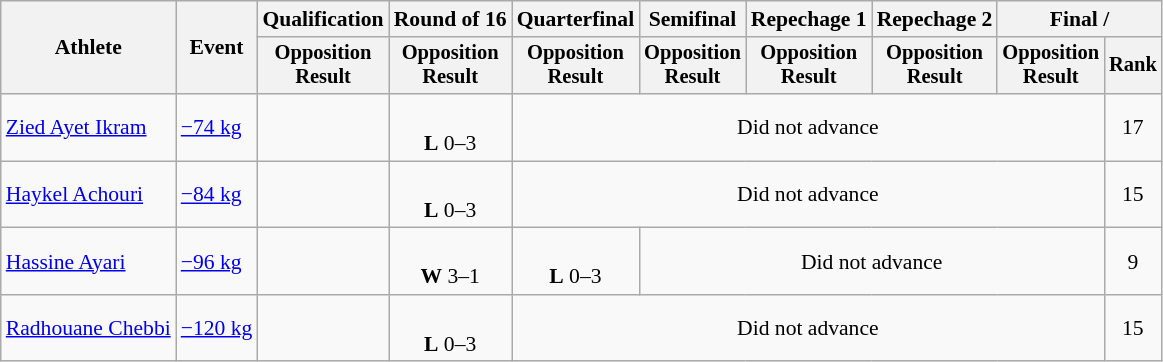<table class="wikitable" style="font-size:90%">
<tr>
<th rowspan="2">Athlete</th>
<th rowspan="2">Event</th>
<th>Qualification</th>
<th>Round of 16</th>
<th>Quarterfinal</th>
<th>Semifinal</th>
<th>Repechage 1</th>
<th>Repechage 2</th>
<th colspan=2>Final / </th>
</tr>
<tr style="font-size: 95%">
<th>Opposition<br>Result</th>
<th>Opposition<br>Result</th>
<th>Opposition<br>Result</th>
<th>Opposition<br>Result</th>
<th>Opposition<br>Result</th>
<th>Opposition<br>Result</th>
<th>Opposition<br>Result</th>
<th>Rank</th>
</tr>
<tr align=center>
<td align=left><a href='#'>Zied Ayet Ikram</a></td>
<td align=left><a href='#'>−74 kg</a></td>
<td></td>
<td><br><strong>L</strong> 0–3 <sup></sup></td>
<td colspan=5>Did not advance</td>
<td>17</td>
</tr>
<tr align=center>
<td align=left><a href='#'>Haykel Achouri</a></td>
<td align=left><a href='#'>−84 kg</a></td>
<td></td>
<td><br><strong>L</strong> 0–3 <sup></sup></td>
<td colspan=5>Did not advance</td>
<td>15</td>
</tr>
<tr align=center>
<td align=left><a href='#'>Hassine Ayari</a></td>
<td align=left><a href='#'>−96 kg</a></td>
<td></td>
<td><br><strong>W</strong> 3–1 <sup></sup></td>
<td><br><strong>L</strong> 0–3 <sup></sup></td>
<td colspan=4>Did not advance</td>
<td>9</td>
</tr>
<tr align=center>
<td align=left><a href='#'>Radhouane Chebbi</a></td>
<td align=left><a href='#'>−120 kg</a></td>
<td></td>
<td><br><strong>L</strong> 0–3 <sup></sup></td>
<td colspan=5>Did not advance</td>
<td>15</td>
</tr>
</table>
